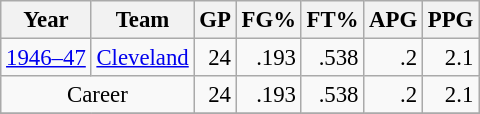<table class="wikitable sortable" style="font-size:95%; text-align:right;">
<tr>
<th>Year</th>
<th>Team</th>
<th>GP</th>
<th>FG%</th>
<th>FT%</th>
<th>APG</th>
<th>PPG</th>
</tr>
<tr>
<td style="text-align:left;"><a href='#'>1946–47</a></td>
<td style="text-align:left;"><a href='#'>Cleveland</a></td>
<td>24</td>
<td>.193</td>
<td>.538</td>
<td>.2</td>
<td>2.1</td>
</tr>
<tr>
<td style="text-align:center;" colspan="2">Career</td>
<td>24</td>
<td>.193</td>
<td>.538</td>
<td>.2</td>
<td>2.1</td>
</tr>
<tr>
</tr>
</table>
